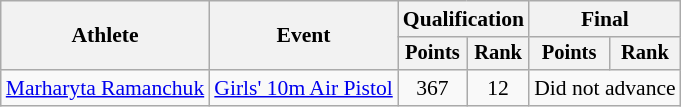<table class="wikitable" style="font-size:90%;">
<tr>
<th rowspan=2>Athlete</th>
<th rowspan=2>Event</th>
<th colspan=2>Qualification</th>
<th colspan=2>Final</th>
</tr>
<tr style="font-size:95%">
<th>Points</th>
<th>Rank</th>
<th>Points</th>
<th>Rank</th>
</tr>
<tr align=center>
<td align=left><a href='#'>Marharyta Ramanchuk</a></td>
<td align=left><a href='#'>Girls' 10m Air Pistol</a></td>
<td>367</td>
<td>12</td>
<td colspan=2>Did not advance</td>
</tr>
</table>
